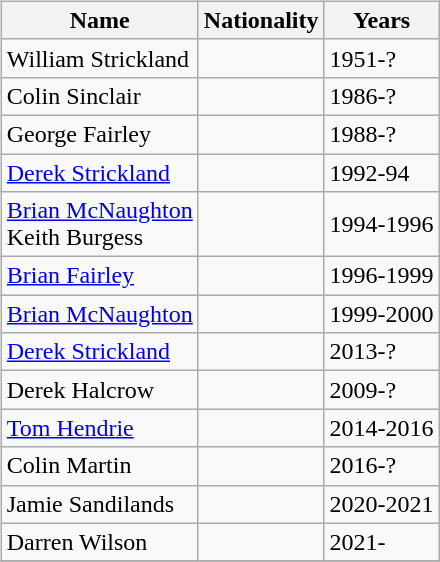<table>
<tr>
<td width="10"> </td>
<td valign="top"><br><table class="wikitable" style="text-align: center">
<tr>
<th>Name</th>
<th>Nationality</th>
<th>Years</th>
</tr>
<tr>
<td align=left>William Strickland</td>
<td></td>
<td align=left>1951-?</td>
</tr>
<tr>
<td align=left>Colin Sinclair</td>
<td></td>
<td align=left>1986-?</td>
</tr>
<tr>
<td align=left>George Fairley</td>
<td></td>
<td align=left>1988-?</td>
</tr>
<tr>
<td align=left><a href='#'>Derek Strickland</a></td>
<td></td>
<td align=left>1992-94</td>
</tr>
<tr>
<td align=left><a href='#'>Brian McNaughton</a><br> Keith Burgess</td>
<td></td>
<td align=left>1994-1996</td>
</tr>
<tr>
<td align=left><a href='#'>Brian Fairley</a></td>
<td></td>
<td align=left>1996-1999</td>
</tr>
<tr>
<td align=left><a href='#'>Brian McNaughton</a></td>
<td></td>
<td align=left>1999-2000</td>
</tr>
<tr>
<td align=left><a href='#'>Derek Strickland</a></td>
<td></td>
<td align=left>2013-?</td>
</tr>
<tr>
<td align=left>Derek Halcrow</td>
<td></td>
<td align=left>2009-?</td>
</tr>
<tr>
<td align=left><a href='#'>Tom Hendrie</a></td>
<td></td>
<td align=left>2014-2016</td>
</tr>
<tr>
<td align=left>Colin Martin</td>
<td></td>
<td align=left>2016-?</td>
</tr>
<tr>
<td align=left>Jamie Sandilands</td>
<td></td>
<td align=left>2020-2021</td>
</tr>
<tr>
<td align=left>Darren Wilson</td>
<td></td>
<td align=left>2021-</td>
</tr>
<tr>
</tr>
</table>
</td>
</tr>
</table>
